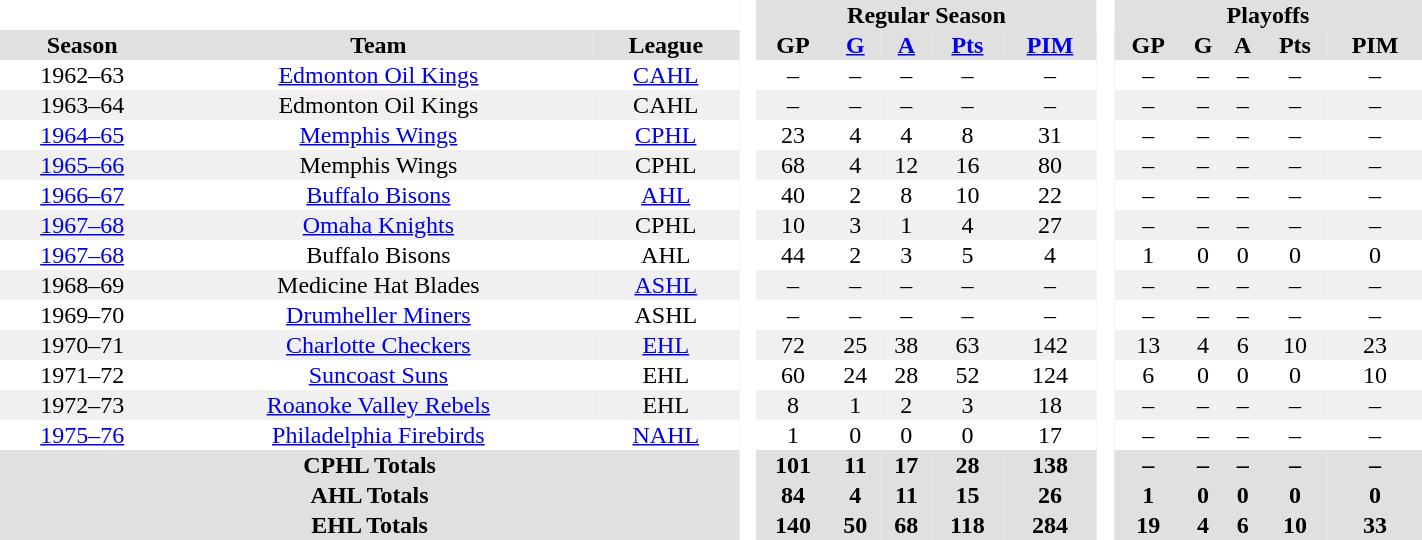<table border="0" cellpadding="1" cellspacing="0" style="text-align:center; width:75%">
<tr bgcolor="#e0e0e0">
<th colspan="3"  bgcolor="#ffffff"> </th>
<th rowspan="99" bgcolor="#ffffff"> </th>
<th colspan="5">Regular Season</th>
<th rowspan="99" bgcolor="#ffffff"> </th>
<th colspan="5">Playoffs</th>
</tr>
<tr bgcolor="#e0e0e0">
<th>Season</th>
<th>Team</th>
<th>League</th>
<th>GP</th>
<th><a href='#'>G</a></th>
<th><a href='#'>A</a></th>
<th><a href='#'>Pts</a></th>
<th><a href='#'>PIM</a></th>
<th>GP</th>
<th>G</th>
<th>A</th>
<th>Pts</th>
<th>PIM</th>
</tr>
<tr ALIGN="center">
<td>1962–63</td>
<td><a href='#'>Edmonton Oil Kings</a></td>
<td><a href='#'>CAHL</a></td>
<td>–</td>
<td>–</td>
<td>–</td>
<td>–</td>
<td>–</td>
<td>–</td>
<td>–</td>
<td>–</td>
<td>–</td>
<td>–</td>
</tr>
<tr ALIGN="center" bgcolor="#f0f0f0">
<td>1963–64</td>
<td>Edmonton Oil Kings</td>
<td>CAHL</td>
<td>–</td>
<td>–</td>
<td>–</td>
<td>–</td>
<td>–</td>
<td>–</td>
<td>–</td>
<td>–</td>
<td>–</td>
<td>–</td>
</tr>
<tr ALIGN="center">
<td><a href='#'>1964–65</a></td>
<td><a href='#'>Memphis Wings</a></td>
<td><a href='#'>CPHL</a></td>
<td>23</td>
<td>4</td>
<td>4</td>
<td>8</td>
<td>31</td>
<td>–</td>
<td>–</td>
<td>–</td>
<td>–</td>
<td>–</td>
</tr>
<tr ALIGN="center" bgcolor="#f0f0f0">
<td><a href='#'>1965–66</a></td>
<td>Memphis Wings</td>
<td>CPHL</td>
<td>68</td>
<td>4</td>
<td>12</td>
<td>16</td>
<td>80</td>
<td>–</td>
<td>–</td>
<td>–</td>
<td>–</td>
<td>–</td>
</tr>
<tr ALIGN="center">
<td><a href='#'>1966–67</a></td>
<td><a href='#'>Buffalo Bisons</a></td>
<td><a href='#'>AHL</a></td>
<td>40</td>
<td>2</td>
<td>8</td>
<td>10</td>
<td>22</td>
<td>–</td>
<td>–</td>
<td>–</td>
<td>–</td>
<td>–</td>
</tr>
<tr ALIGN="center" bgcolor="#f0f0f0">
<td><a href='#'>1967–68</a></td>
<td><a href='#'>Omaha Knights</a></td>
<td>CPHL</td>
<td>10</td>
<td>3</td>
<td>1</td>
<td>4</td>
<td>27</td>
<td>–</td>
<td>–</td>
<td>–</td>
<td>–</td>
<td>–</td>
</tr>
<tr ALIGN="center">
<td><a href='#'>1967–68</a></td>
<td>Buffalo Bisons</td>
<td>AHL</td>
<td>44</td>
<td>2</td>
<td>3</td>
<td>5</td>
<td>4</td>
<td>1</td>
<td>0</td>
<td>0</td>
<td>0</td>
<td>0</td>
</tr>
<tr ALIGN="center" bgcolor="#f0f0f0">
<td>1968–69</td>
<td>Medicine Hat Blades</td>
<td><a href='#'>ASHL</a></td>
<td>–</td>
<td>–</td>
<td>–</td>
<td>–</td>
<td>–</td>
<td>–</td>
<td>–</td>
<td>–</td>
<td>–</td>
<td>–</td>
</tr>
<tr ALIGN="center">
<td>1969–70</td>
<td><a href='#'>Drumheller Miners</a></td>
<td>ASHL</td>
<td>–</td>
<td>–</td>
<td>–</td>
<td>–</td>
<td>–</td>
<td>–</td>
<td>–</td>
<td>–</td>
<td>–</td>
<td>–</td>
</tr>
<tr ALIGN="center" bgcolor="#f0f0f0">
<td>1970–71</td>
<td><a href='#'>Charlotte Checkers</a></td>
<td><a href='#'>EHL</a></td>
<td>72</td>
<td>25</td>
<td>38</td>
<td>63</td>
<td>142</td>
<td>13</td>
<td>4</td>
<td>6</td>
<td>10</td>
<td>23</td>
</tr>
<tr ALIGN="center">
<td>1971–72</td>
<td><a href='#'>Suncoast Suns</a></td>
<td>EHL</td>
<td>60</td>
<td>24</td>
<td>28</td>
<td>52</td>
<td>124</td>
<td>6</td>
<td>0</td>
<td>0</td>
<td>0</td>
<td>10</td>
</tr>
<tr ALIGN="center" bgcolor="#f0f0f0">
<td>1972–73</td>
<td><a href='#'>Roanoke Valley Rebels</a></td>
<td>EHL</td>
<td>8</td>
<td>1</td>
<td>2</td>
<td>3</td>
<td>18</td>
<td>–</td>
<td>–</td>
<td>–</td>
<td>–</td>
<td>–</td>
</tr>
<tr ALIGN="center">
<td><a href='#'>1975–76</a></td>
<td><a href='#'>Philadelphia Firebirds</a></td>
<td><a href='#'>NAHL</a></td>
<td>1</td>
<td>0</td>
<td>0</td>
<td>0</td>
<td>17</td>
<td>–</td>
<td>–</td>
<td>–</td>
<td>–</td>
<td>–</td>
</tr>
<tr bgcolor="#e0e0e0">
<th colspan="3">CPHL Totals</th>
<th>101</th>
<th>11</th>
<th>17</th>
<th>28</th>
<th>138</th>
<th>–</th>
<th>–</th>
<th>–</th>
<th>–</th>
<th>–</th>
</tr>
<tr bgcolor="#e0e0e0">
<th colspan="3">AHL Totals</th>
<th>84</th>
<th>4</th>
<th>11</th>
<th>15</th>
<th>26</th>
<th>1</th>
<th>0</th>
<th>0</th>
<th>0</th>
<th>0</th>
</tr>
<tr bgcolor="#e0e0e0">
<th colspan="3">EHL Totals</th>
<th>140</th>
<th>50</th>
<th>68</th>
<th>118</th>
<th>284</th>
<th>19</th>
<th>4</th>
<th>6</th>
<th>10</th>
<th>33</th>
</tr>
</table>
